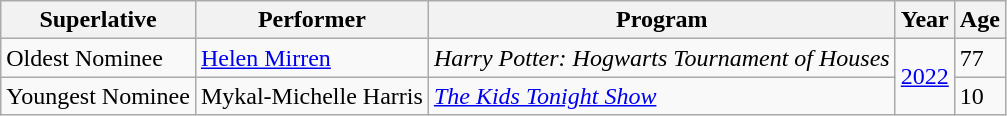<table class="wikitable">
<tr>
<th>Superlative</th>
<th>Performer</th>
<th>Program</th>
<th>Year</th>
<th>Age</th>
</tr>
<tr>
<td>Oldest Nominee</td>
<td><a href='#'>Helen Mirren</a></td>
<td><em>Harry Potter: Hogwarts Tournament of Houses</em></td>
<td rowspan=2><a href='#'>2022</a></td>
<td>77</td>
</tr>
<tr>
<td>Youngest Nominee</td>
<td>Mykal-Michelle Harris</td>
<td><em><a href='#'>The Kids Tonight Show</a></em></td>
<td>10</td>
</tr>
</table>
